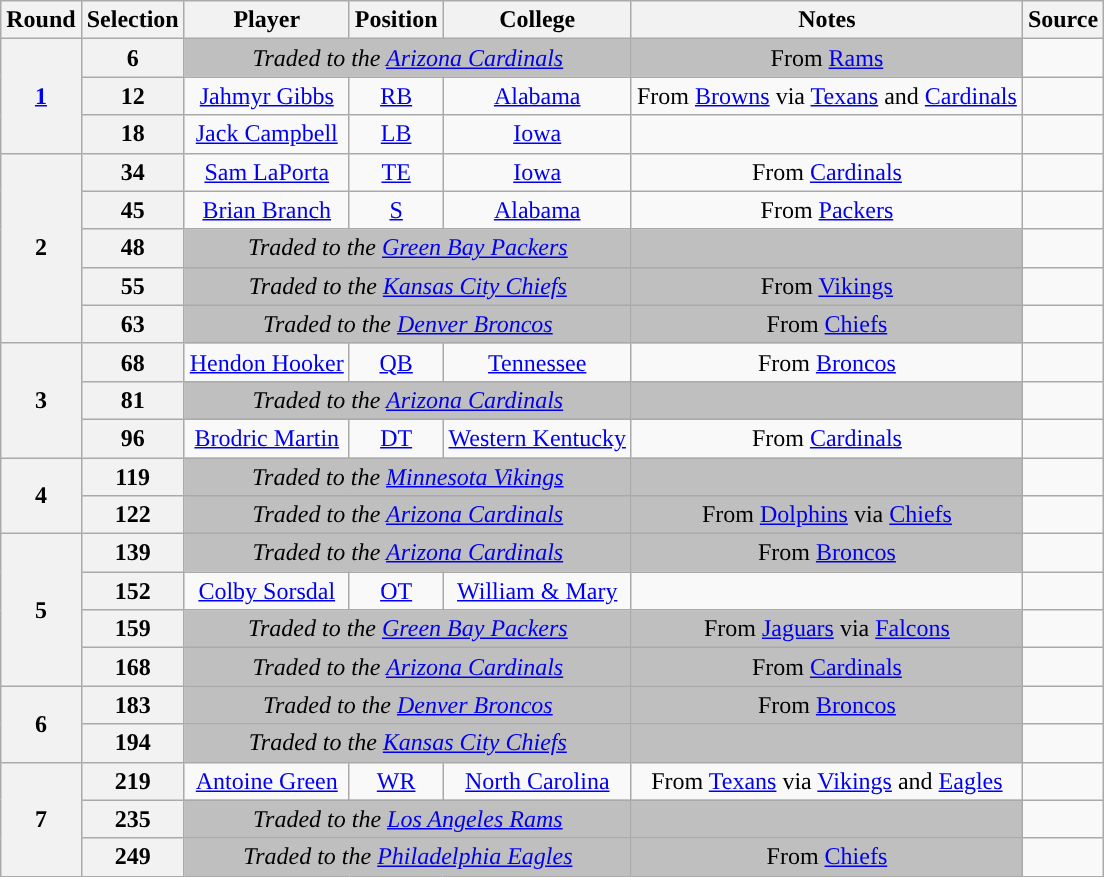<table class="wikitable" style="text-align:center">
<tr>
<th>Round</th>
<th>Selection</th>
<th>Player</th>
<th>Position</th>
<th>College</th>
<th>Notes</th>
<th>Source</th>
</tr>
<tr>
<th rowspan="3"><a href='#'>1</a></th>
<th>6</th>
<td colspan="3" style="background:#BFBFBF"><em>Traded to the <a href='#'>Arizona Cardinals</a></em></td>
<td style="background:#BFBFBF">From <a href='#'>Rams</a></td>
<td></td>
</tr>
<tr>
<th>12</th>
<td><a href='#'>Jahmyr Gibbs</a></td>
<td><a href='#'>RB</a></td>
<td><a href='#'>Alabama</a></td>
<td>From <a href='#'>Browns</a> via <a href='#'>Texans</a> and <a href='#'>Cardinals</a></td>
<td></td>
</tr>
<tr>
<th>18</th>
<td><a href='#'>Jack Campbell</a></td>
<td><a href='#'>LB</a></td>
<td><a href='#'>Iowa</a></td>
<td></td>
<td></td>
</tr>
<tr>
<th rowspan="5">2</th>
<th>34</th>
<td><a href='#'>Sam LaPorta</a></td>
<td><a href='#'>TE</a></td>
<td><a href='#'>Iowa</a></td>
<td>From <a href='#'>Cardinals</a></td>
<td></td>
</tr>
<tr>
<th>45</th>
<td><a href='#'>Brian Branch</a></td>
<td><a href='#'>S</a></td>
<td><a href='#'>Alabama</a></td>
<td>From <a href='#'>Packers</a></td>
<td></td>
</tr>
<tr>
<th>48</th>
<td colspan="3" style="background:#BFBFBF"><em>Traded to the <a href='#'>Green Bay Packers</a></em></td>
<td style="background:#BFBFBF"></td>
<td></td>
</tr>
<tr>
<th>55</th>
<td colspan="3" style="background:#BFBFBF"><em>Traded to the <a href='#'>Kansas City Chiefs</a></em></td>
<td style="background:#BFBFBF">From <a href='#'>Vikings</a></td>
<td></td>
</tr>
<tr>
<th>63</th>
<td colspan="3" style="background:#BFBFBF"><em>Traded to the <a href='#'>Denver Broncos</a></em></td>
<td style="background:#BFBFBF">From <a href='#'>Chiefs</a></td>
<td></td>
</tr>
<tr>
<th rowspan="3">3</th>
<th>68</th>
<td><a href='#'>Hendon Hooker</a></td>
<td><a href='#'>QB</a></td>
<td><a href='#'>Tennessee</a></td>
<td>From <a href='#'>Broncos</a></td>
<td></td>
</tr>
<tr>
<th>81</th>
<td colspan="3" style="background:#BFBFBF"><em>Traded to the <a href='#'>Arizona Cardinals</a></em></td>
<td style="background:#BFBFBF"></td>
<td></td>
</tr>
<tr>
<th>96</th>
<td><a href='#'>Brodric Martin</a></td>
<td><a href='#'>DT</a></td>
<td><a href='#'>Western Kentucky</a></td>
<td>From <a href='#'>Cardinals</a></td>
<td></td>
</tr>
<tr>
<th rowspan="2">4</th>
<th>119</th>
<td colspan="3" style="background:#BFBFBF"><em>Traded to the <a href='#'>Minnesota Vikings</a></em></td>
<td style="background:#BFBFBF"></td>
<td></td>
</tr>
<tr>
<th>122</th>
<td colspan="3" style="background:#BFBFBF"><em>Traded to the <a href='#'>Arizona Cardinals</a></em></td>
<td style="background:#BFBFBF">From <a href='#'>Dolphins</a> via <a href='#'>Chiefs</a></td>
<td></td>
</tr>
<tr>
<th rowspan="4">5</th>
<th>139</th>
<td colspan="3" style="background:#BFBFBF"><em>Traded to the <a href='#'>Arizona Cardinals</a></em></td>
<td style="background:#BFBFBF">From <a href='#'>Broncos</a></td>
<td></td>
</tr>
<tr>
<th>152</th>
<td><a href='#'>Colby Sorsdal</a></td>
<td><a href='#'>OT</a></td>
<td><a href='#'>William & Mary</a></td>
<td></td>
<td></td>
</tr>
<tr>
<th>159</th>
<td colspan="3" style="background:#BFBFBF"><em>Traded to the <a href='#'>Green Bay Packers</a></em></td>
<td style="background:#BFBFBF">From <a href='#'>Jaguars</a> via <a href='#'>Falcons</a></td>
<td></td>
</tr>
<tr>
<th>168</th>
<td colspan="3" style="background:#BFBFBF"><em>Traded to the <a href='#'>Arizona Cardinals</a></em></td>
<td style="background:#BFBFBF">From <a href='#'>Cardinals</a></td>
<td></td>
</tr>
<tr>
<th rowspan="2">6</th>
<th>183</th>
<td colspan="3" style="background:#BFBFBF"><em>Traded to the <a href='#'>Denver Broncos</a></em></td>
<td style="background:#BFBFBF">From <a href='#'>Broncos</a></td>
<td></td>
</tr>
<tr>
<th>194</th>
<td colspan="3" style="background:#BFBFBF"><em>Traded to the <a href='#'>Kansas City Chiefs</a></em></td>
<td style="background:#BFBFBF"></td>
<td></td>
</tr>
<tr>
<th rowspan="3">7</th>
<th>219</th>
<td><a href='#'>Antoine Green</a></td>
<td><a href='#'>WR</a></td>
<td><a href='#'>North Carolina</a></td>
<td>From <a href='#'>Texans</a> via <a href='#'>Vikings</a> and <a href='#'>Eagles</a></td>
<td></td>
</tr>
<tr>
<th>235</th>
<td colspan="3" style="background:#BFBFBF"><em>Traded to the <a href='#'>Los Angeles Rams</a></em></td>
<td style="background:#BFBFBF"></td>
<td></td>
</tr>
<tr>
<th>249</th>
<td colspan="3" style="background:#BFBFBF"><em>Traded to the <a href='#'>Philadelphia Eagles</a></em></td>
<td style="background:#BFBFBF">From <a href='#'>Chiefs</a></td>
<td></td>
</tr>
</table>
